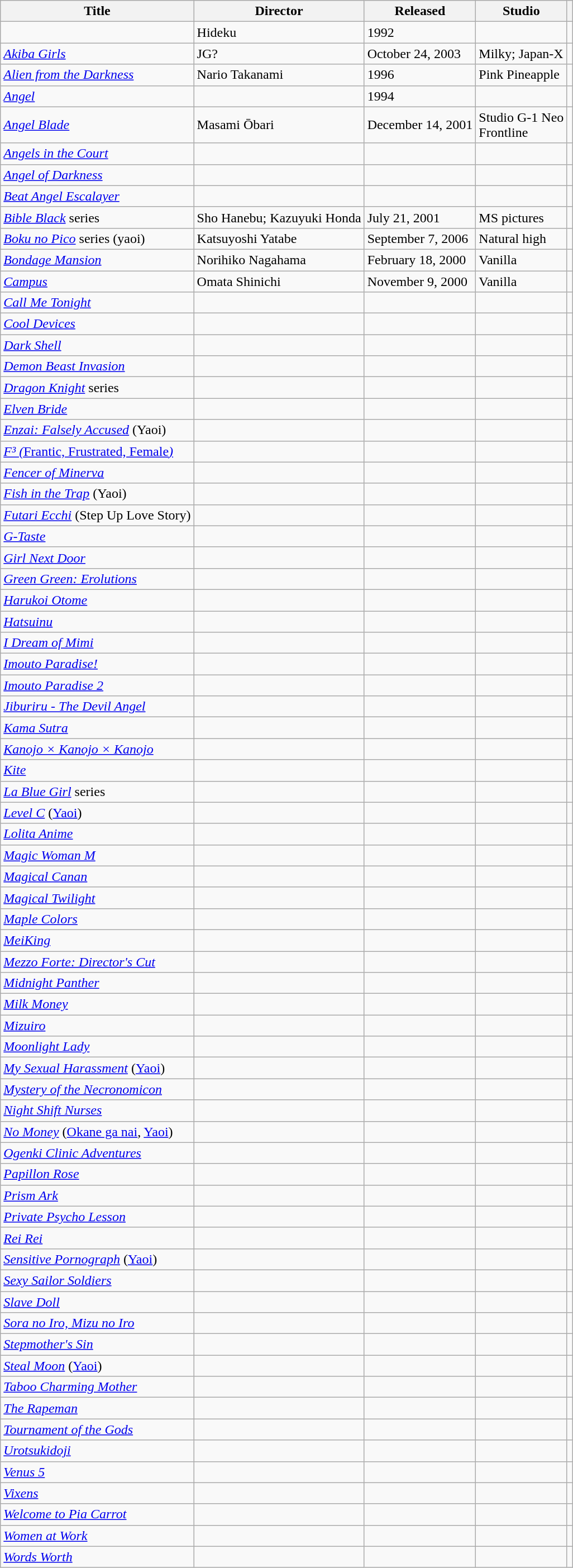<table class="wikitable sortable" border="1">
<tr>
<th scope="col">Title</th>
<th scope="col">Director</th>
<th scope="col">Released</th>
<th scope="col">Studio</th>
<th scope="col" class="unsortable"></th>
</tr>
<tr>
<td></td>
<td>Hideku</td>
<td>1992</td>
<td></td>
<td></td>
</tr>
<tr>
<td><em><a href='#'>Akiba Girls</a></em></td>
<td>JG?</td>
<td>October 24, 2003</td>
<td>Milky; Japan-X</td>
</tr>
<tr>
<td><em><a href='#'>Alien from the Darkness</a></em></td>
<td>Nario Takanami</td>
<td>1996</td>
<td>Pink Pineapple</td>
<td></td>
</tr>
<tr>
<td><em><a href='#'>Angel</a></em></td>
<td></td>
<td>1994</td>
<td></td>
<td></td>
</tr>
<tr>
<td><em><a href='#'>Angel Blade</a></em></td>
<td>Masami Ōbari</td>
<td>December 14, 2001</td>
<td>Studio G-1 Neo<br>Frontline</td>
<td></td>
</tr>
<tr>
<td><em><a href='#'>Angels in the Court</a></em></td>
<td></td>
<td></td>
<td></td>
<td></td>
</tr>
<tr>
<td><em><a href='#'>Angel of Darkness</a></em></td>
<td></td>
<td></td>
<td></td>
<td></td>
</tr>
<tr>
<td><em><a href='#'>Beat Angel Escalayer</a></em></td>
<td></td>
<td></td>
<td></td>
<td></td>
</tr>
<tr>
<td><em><a href='#'>Bible Black</a></em> series</td>
<td>Sho Hanebu; Kazuyuki Honda</td>
<td>July 21, 2001</td>
<td>MS pictures</td>
<td></td>
</tr>
<tr>
<td><em><a href='#'>Boku no Pico</a></em> series (yaoi)</td>
<td>Katsuyoshi Yatabe</td>
<td>September 7, 2006</td>
<td>Natural high</td>
<td></td>
</tr>
<tr>
<td><em><a href='#'>Bondage Mansion</a></em></td>
<td>Norihiko Nagahama</td>
<td>February 18, 2000</td>
<td>Vanilla</td>
<td></td>
</tr>
<tr>
<td><em><a href='#'>Campus</a></em></td>
<td>Omata Shinichi</td>
<td>November 9, 2000</td>
<td>Vanilla</td>
<td></td>
</tr>
<tr>
<td><em><a href='#'>Call Me Tonight</a></em></td>
<td></td>
<td></td>
<td></td>
<td></td>
</tr>
<tr>
<td><em><a href='#'>Cool Devices</a></em></td>
<td></td>
<td></td>
<td></td>
<td></td>
</tr>
<tr>
<td><em><a href='#'>Dark Shell</a></em></td>
<td></td>
<td></td>
<td></td>
<td></td>
</tr>
<tr>
<td><em><a href='#'>Demon Beast Invasion</a></em></td>
<td></td>
<td></td>
<td></td>
<td></td>
</tr>
<tr>
<td><em><a href='#'>Dragon Knight</a></em> series</td>
<td></td>
<td></td>
<td></td>
<td></td>
</tr>
<tr>
<td><em><a href='#'>Elven Bride</a></em></td>
<td></td>
<td></td>
<td></td>
<td></td>
</tr>
<tr>
<td><em><a href='#'>Enzai: Falsely Accused</a></em> (Yaoi)</td>
<td></td>
<td></td>
<td></td>
<td></td>
</tr>
<tr>
<td><em><a href='#'>F³ (</em>Frantic, Frustrated, Female<em>)</a></em></td>
<td></td>
<td></td>
<td></td>
<td></td>
</tr>
<tr>
<td><em><a href='#'>Fencer of Minerva</a></em></td>
<td></td>
<td></td>
<td></td>
<td></td>
</tr>
<tr>
<td><em><a href='#'>Fish in the Trap</a></em> (Yaoi)</td>
<td></td>
<td></td>
<td></td>
<td></td>
</tr>
<tr>
<td><em><a href='#'>Futari Ecchi</a></em> (Step Up Love Story)</td>
<td></td>
<td></td>
<td></td>
<td></td>
</tr>
<tr>
<td><em><a href='#'>G-Taste</a></em></td>
<td></td>
<td></td>
<td></td>
<td></td>
</tr>
<tr>
<td><em><a href='#'>Girl Next Door</a></em></td>
<td></td>
<td></td>
<td></td>
<td></td>
</tr>
<tr>
<td><em><a href='#'>Green Green: Erolutions</a></em></td>
<td></td>
<td></td>
<td></td>
<td></td>
</tr>
<tr>
<td><em><a href='#'>Harukoi Otome</a></em></td>
<td></td>
<td></td>
<td></td>
<td></td>
</tr>
<tr>
<td><em><a href='#'>Hatsuinu</a></em></td>
<td></td>
<td></td>
<td></td>
<td></td>
</tr>
<tr>
<td><em><a href='#'>I Dream of Mimi</a></em></td>
<td></td>
<td></td>
<td></td>
<td></td>
</tr>
<tr>
<td><em><a href='#'>Imouto Paradise!</a></em></td>
<td></td>
<td></td>
<td></td>
<td></td>
</tr>
<tr>
<td><em><a href='#'>Imouto Paradise 2</a></em></td>
<td></td>
<td></td>
<td></td>
<td></td>
</tr>
<tr>
<td><em><a href='#'>Jiburiru - The Devil Angel</a></em></td>
<td></td>
<td></td>
<td></td>
<td></td>
</tr>
<tr>
<td><em><a href='#'>Kama Sutra</a></em></td>
<td></td>
<td></td>
<td></td>
<td></td>
</tr>
<tr>
<td><em><a href='#'>Kanojo × Kanojo × Kanojo</a></em></td>
<td></td>
<td></td>
<td></td>
<td></td>
</tr>
<tr>
<td><em><a href='#'>Kite</a></em></td>
<td></td>
<td></td>
<td></td>
<td></td>
</tr>
<tr>
<td><em><a href='#'>La Blue Girl</a></em> series</td>
<td></td>
<td></td>
<td></td>
<td></td>
</tr>
<tr>
<td><em><a href='#'>Level C</a></em> (<a href='#'>Yaoi</a>)</td>
<td></td>
<td></td>
<td></td>
<td></td>
</tr>
<tr>
<td><em><a href='#'>Lolita Anime</a></em></td>
<td></td>
<td></td>
<td></td>
<td></td>
</tr>
<tr>
<td><em><a href='#'>Magic Woman M</a></em></td>
<td></td>
<td></td>
<td></td>
<td></td>
</tr>
<tr>
<td><em><a href='#'>Magical Canan</a></em></td>
<td></td>
<td></td>
<td></td>
<td></td>
</tr>
<tr>
<td><em><a href='#'>Magical Twilight</a></em></td>
<td></td>
<td></td>
<td></td>
<td></td>
</tr>
<tr>
<td><em><a href='#'>Maple Colors</a></em></td>
<td></td>
<td></td>
<td></td>
<td></td>
</tr>
<tr>
<td><em><a href='#'>MeiKing</a></em></td>
<td></td>
<td></td>
<td></td>
<td></td>
</tr>
<tr>
<td><em><a href='#'>Mezzo Forte: Director's Cut</a></em></td>
<td></td>
<td></td>
<td></td>
<td></td>
</tr>
<tr>
<td><em><a href='#'>Midnight Panther</a></em></td>
<td></td>
<td></td>
<td></td>
<td></td>
</tr>
<tr>
<td><em><a href='#'>Milk Money</a></em></td>
<td></td>
<td></td>
<td></td>
<td></td>
</tr>
<tr>
<td><em><a href='#'>Mizuiro</a></em></td>
<td></td>
<td></td>
<td></td>
<td></td>
</tr>
<tr>
<td><em><a href='#'>Moonlight Lady</a></em></td>
<td></td>
<td></td>
<td></td>
<td></td>
</tr>
<tr>
<td><em><a href='#'>My Sexual Harassment</a></em> (<a href='#'>Yaoi</a>)</td>
<td></td>
<td></td>
<td></td>
<td></td>
</tr>
<tr>
<td><em><a href='#'>Mystery of the Necronomicon</a></em></td>
<td></td>
<td></td>
<td></td>
<td></td>
</tr>
<tr>
<td><em><a href='#'>Night Shift Nurses</a></em></td>
<td></td>
<td></td>
<td></td>
<td></td>
</tr>
<tr>
<td><em><a href='#'>No Money</a></em> (<a href='#'>Okane ga nai</a>, <a href='#'>Yaoi</a>)</td>
<td></td>
<td></td>
<td></td>
<td></td>
</tr>
<tr>
<td><em><a href='#'>Ogenki Clinic Adventures</a></em></td>
<td></td>
<td></td>
<td></td>
<td></td>
</tr>
<tr>
<td><em><a href='#'>Papillon Rose</a></em></td>
<td></td>
<td></td>
<td></td>
<td></td>
</tr>
<tr>
<td><em><a href='#'>Prism Ark</a></em></td>
<td></td>
<td></td>
<td></td>
<td></td>
</tr>
<tr>
<td><em><a href='#'>Private Psycho Lesson</a></em></td>
<td></td>
<td></td>
<td></td>
<td></td>
</tr>
<tr>
<td><em><a href='#'>Rei Rei</a></em></td>
<td></td>
<td></td>
<td></td>
<td></td>
</tr>
<tr>
<td><em><a href='#'>Sensitive Pornograph</a></em> (<a href='#'>Yaoi</a>)</td>
<td></td>
<td></td>
<td></td>
<td></td>
</tr>
<tr>
<td><em><a href='#'>Sexy Sailor Soldiers</a></em></td>
<td></td>
<td></td>
<td></td>
<td></td>
</tr>
<tr>
<td><em><a href='#'>Slave Doll</a></em></td>
<td></td>
<td></td>
<td></td>
<td></td>
</tr>
<tr>
<td><em><a href='#'>Sora no Iro, Mizu no Iro</a></em></td>
<td></td>
<td></td>
<td></td>
<td></td>
</tr>
<tr>
<td><em><a href='#'>Stepmother's Sin</a></em></td>
<td></td>
<td></td>
<td></td>
<td></td>
</tr>
<tr>
<td><em><a href='#'>Steal Moon</a></em> (<a href='#'>Yaoi</a>)</td>
<td></td>
<td></td>
<td></td>
<td></td>
</tr>
<tr>
<td><em><a href='#'>Taboo Charming Mother</a></em></td>
<td></td>
<td></td>
<td></td>
<td></td>
</tr>
<tr>
<td><em><a href='#'>The Rapeman</a></em></td>
<td></td>
<td></td>
<td></td>
<td></td>
</tr>
<tr>
<td><em><a href='#'>Tournament of the Gods</a></em></td>
<td></td>
<td></td>
<td></td>
<td></td>
</tr>
<tr>
<td><em><a href='#'>Urotsukidoji</a></em></td>
<td></td>
<td></td>
<td></td>
<td></td>
</tr>
<tr>
<td><em><a href='#'>Venus 5</a></em></td>
<td></td>
<td></td>
<td></td>
<td></td>
</tr>
<tr>
<td><em><a href='#'>Vixens</a></em></td>
<td></td>
<td></td>
<td></td>
<td></td>
</tr>
<tr>
<td><em><a href='#'>Welcome to Pia Carrot</a></em></td>
<td></td>
<td></td>
<td></td>
<td></td>
</tr>
<tr>
<td><em><a href='#'>Women at Work</a></em></td>
<td></td>
<td></td>
<td></td>
<td></td>
</tr>
<tr>
<td><em><a href='#'>Words Worth</a></em></td>
<td></td>
<td></td>
<td></td>
<td></td>
</tr>
</table>
